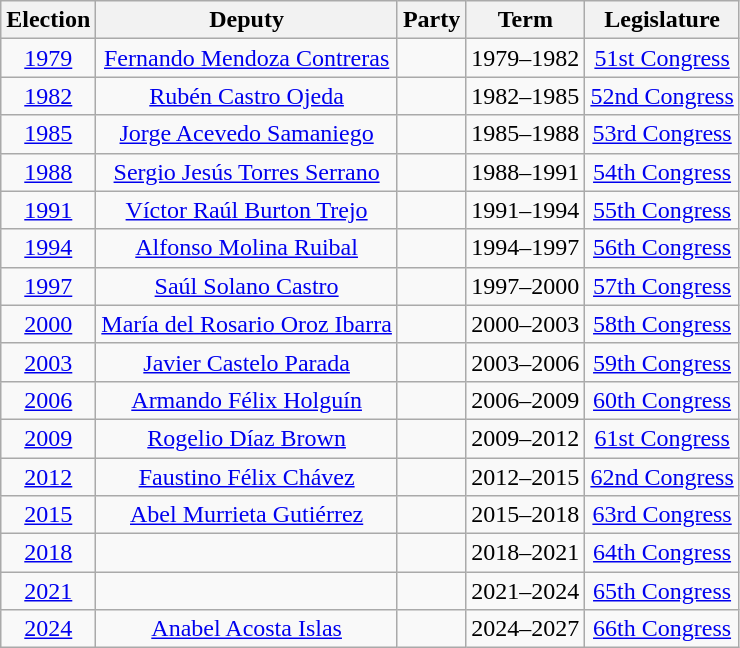<table class="wikitable sortable" style="text-align: center">
<tr>
<th>Election</th>
<th class="unsortable">Deputy</th>
<th class="unsortable">Party</th>
<th class="unsortable">Term</th>
<th class="unsortable">Legislature</th>
</tr>
<tr>
<td><a href='#'>1979</a></td>
<td><a href='#'>Fernando Mendoza Contreras</a></td>
<td></td>
<td>1979–1982</td>
<td><a href='#'>51st Congress</a></td>
</tr>
<tr>
<td><a href='#'>1982</a></td>
<td><a href='#'>Rubén Castro Ojeda</a></td>
<td></td>
<td>1982–1985</td>
<td><a href='#'>52nd Congress</a></td>
</tr>
<tr>
<td><a href='#'>1985</a></td>
<td><a href='#'>Jorge Acevedo Samaniego</a></td>
<td></td>
<td>1985–1988</td>
<td><a href='#'>53rd Congress</a></td>
</tr>
<tr>
<td><a href='#'>1988</a></td>
<td><a href='#'>Sergio Jesús Torres Serrano</a></td>
<td></td>
<td>1988–1991</td>
<td><a href='#'>54th Congress</a></td>
</tr>
<tr>
<td><a href='#'>1991</a></td>
<td><a href='#'>Víctor Raúl Burton Trejo</a></td>
<td></td>
<td>1991–1994</td>
<td><a href='#'>55th Congress</a></td>
</tr>
<tr>
<td><a href='#'>1994</a></td>
<td><a href='#'>Alfonso Molina Ruibal</a></td>
<td></td>
<td>1994–1997</td>
<td><a href='#'>56th Congress</a></td>
</tr>
<tr>
<td><a href='#'>1997</a></td>
<td><a href='#'>Saúl Solano Castro</a></td>
<td></td>
<td>1997–2000</td>
<td><a href='#'>57th Congress</a></td>
</tr>
<tr>
<td><a href='#'>2000</a></td>
<td><a href='#'>María del Rosario Oroz Ibarra</a></td>
<td></td>
<td>2000–2003</td>
<td><a href='#'>58th Congress</a></td>
</tr>
<tr>
<td><a href='#'>2003</a></td>
<td><a href='#'>Javier Castelo Parada</a></td>
<td></td>
<td>2003–2006</td>
<td><a href='#'>59th Congress</a></td>
</tr>
<tr>
<td><a href='#'>2006</a></td>
<td><a href='#'>Armando Félix Holguín</a></td>
<td></td>
<td>2006–2009</td>
<td><a href='#'>60th Congress</a></td>
</tr>
<tr>
<td><a href='#'>2009</a></td>
<td><a href='#'>Rogelio Díaz Brown</a></td>
<td></td>
<td>2009–2012</td>
<td><a href='#'>61st Congress</a></td>
</tr>
<tr>
<td><a href='#'>2012</a></td>
<td><a href='#'>Faustino Félix Chávez</a></td>
<td></td>
<td>2012–2015</td>
<td><a href='#'>62nd Congress</a></td>
</tr>
<tr>
<td><a href='#'>2015</a></td>
<td><a href='#'>Abel Murrieta Gutiérrez</a></td>
<td></td>
<td>2015–2018</td>
<td><a href='#'>63rd Congress</a></td>
</tr>
<tr>
<td><a href='#'>2018</a></td>
<td></td>
<td></td>
<td>2018–2021</td>
<td><a href='#'>64th Congress</a></td>
</tr>
<tr>
<td><a href='#'>2021</a></td>
<td></td>
<td></td>
<td>2021–2024</td>
<td><a href='#'>65th Congress</a></td>
</tr>
<tr>
<td><a href='#'>2024</a></td>
<td><a href='#'>Anabel Acosta Islas</a></td>
<td> </td>
<td>2024–2027</td>
<td><a href='#'>66th Congress</a></td>
</tr>
</table>
